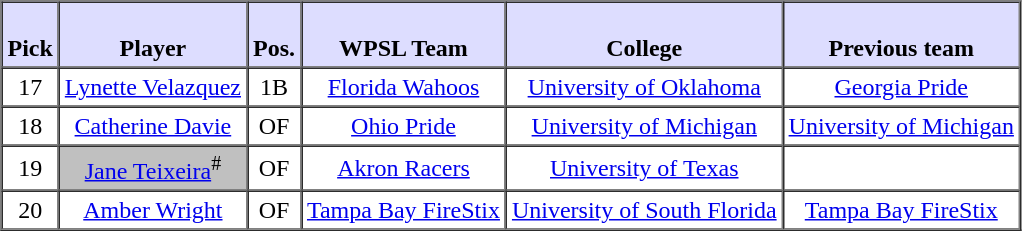<table style="text-align: center" border="1" cellpadding="3" cellspacing="0">
<tr>
<th style="background:#ddf;"><br>Pick</th>
<th style="background:#ddf;"><br>Player</th>
<th style="background:#ddf;"><br>Pos.</th>
<th style="background:#ddf;"><br>WPSL Team</th>
<th style="background:#ddf;"><br>College</th>
<th style="background:#ddf;"><br>Previous team</th>
</tr>
<tr>
<td>17</td>
<td><a href='#'>Lynette Velazquez</a></td>
<td>1B</td>
<td><a href='#'>Florida Wahoos</a></td>
<td><a href='#'>University of Oklahoma</a></td>
<td><a href='#'>Georgia Pride</a></td>
</tr>
<tr>
<td>18</td>
<td><a href='#'>Catherine Davie</a></td>
<td>OF</td>
<td><a href='#'>Ohio Pride</a></td>
<td><a href='#'>University of Michigan</a></td>
<td><a href='#'>University of Michigan</a></td>
</tr>
<tr>
<td>19</td>
<td style="background:#C0C0C0;"><a href='#'>Jane Teixeira</a><sup>#</sup></td>
<td>OF</td>
<td><a href='#'>Akron Racers</a></td>
<td><a href='#'>University of Texas</a></td>
<td></td>
</tr>
<tr>
<td>20</td>
<td><a href='#'>Amber Wright</a></td>
<td>OF</td>
<td><a href='#'>Tampa Bay FireStix</a></td>
<td><a href='#'>University of South Florida</a></td>
<td><a href='#'>Tampa Bay FireStix</a></td>
</tr>
</table>
